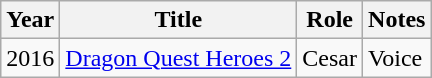<table class="wikitable sortable">
<tr>
<th>Year</th>
<th>Title</th>
<th>Role</th>
<th>Notes</th>
</tr>
<tr>
<td>2016</td>
<td><a href='#'>Dragon Quest Heroes 2</a></td>
<td>Cesar</td>
<td>Voice</td>
</tr>
</table>
